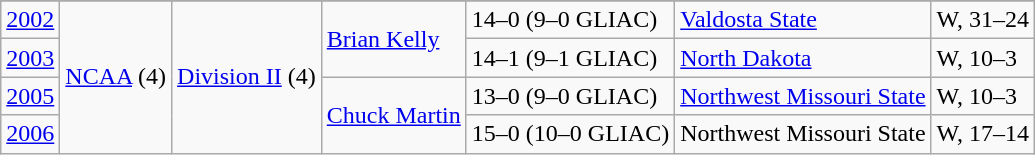<table class="wikitable">
<tr>
</tr>
<tr>
<td><a href='#'>2002</a></td>
<td rowspan=4><a href='#'>NCAA</a> (4)</td>
<td rowspan=4><a href='#'>Division II</a> (4)</td>
<td rowspan=2><a href='#'>Brian Kelly</a></td>
<td>14–0 (9–0 GLIAC)</td>
<td><a href='#'>Valdosta State</a></td>
<td>W, 31–24</td>
</tr>
<tr>
<td><a href='#'>2003</a></td>
<td>14–1 (9–1 GLIAC)</td>
<td><a href='#'>North Dakota</a></td>
<td>W, 10–3</td>
</tr>
<tr>
<td><a href='#'>2005</a></td>
<td rowspan=2><a href='#'>Chuck Martin</a></td>
<td>13–0 (9–0 GLIAC)</td>
<td><a href='#'>Northwest Missouri State</a></td>
<td>W, 10–3</td>
</tr>
<tr>
<td><a href='#'>2006</a></td>
<td>15–0 (10–0 GLIAC)</td>
<td>Northwest Missouri State</td>
<td>W, 17–14</td>
</tr>
</table>
